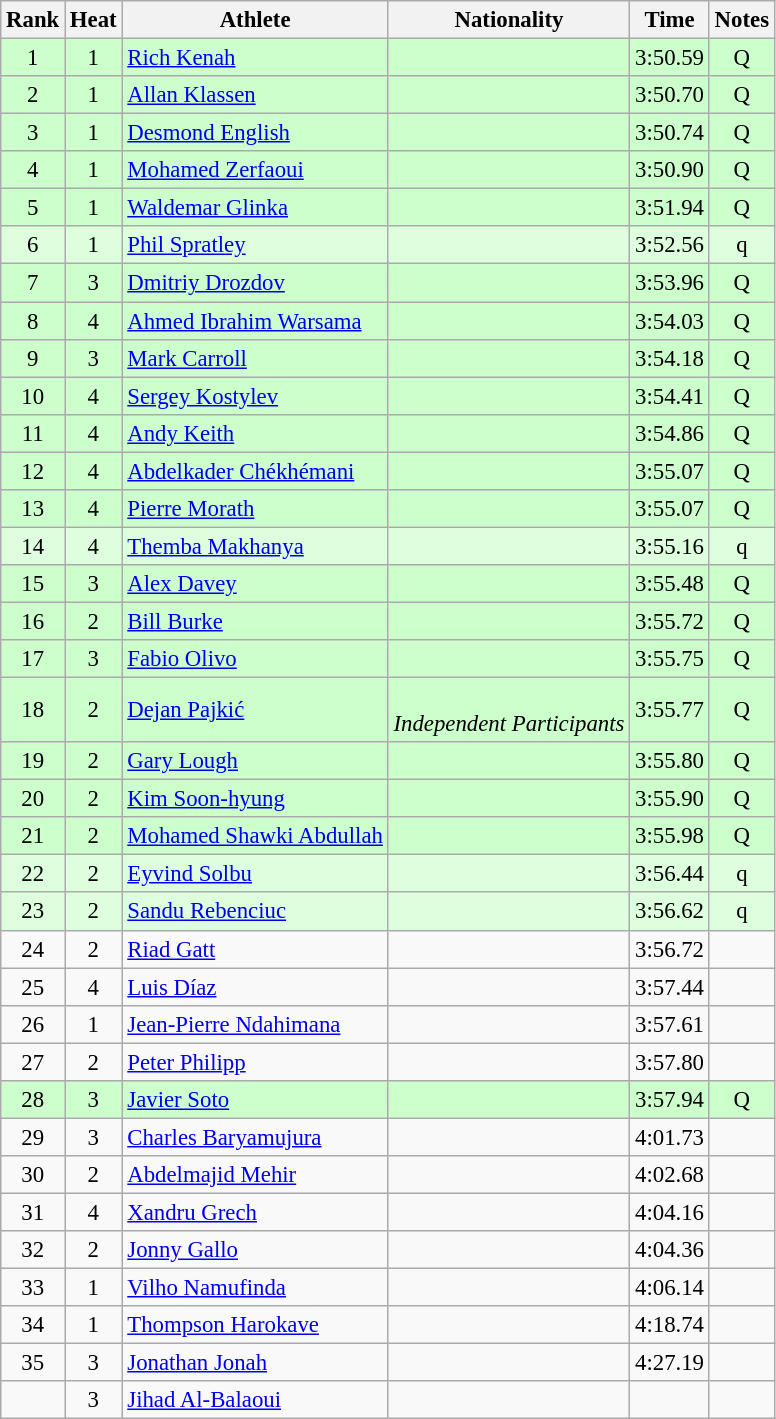<table class="wikitable sortable" style="text-align:center;font-size:95%">
<tr>
<th>Rank</th>
<th>Heat</th>
<th>Athlete</th>
<th>Nationality</th>
<th>Time</th>
<th>Notes</th>
</tr>
<tr bgcolor=ccffcc>
<td>1</td>
<td>1</td>
<td align="left"><a href='#'>Rich Kenah</a></td>
<td align=left></td>
<td>3:50.59</td>
<td>Q</td>
</tr>
<tr bgcolor=ccffcc>
<td>2</td>
<td>1</td>
<td align="left"><a href='#'>Allan Klassen</a></td>
<td align=left></td>
<td>3:50.70</td>
<td>Q</td>
</tr>
<tr bgcolor=ccffcc>
<td>3</td>
<td>1</td>
<td align="left"><a href='#'>Desmond English</a></td>
<td align=left></td>
<td>3:50.74</td>
<td>Q</td>
</tr>
<tr bgcolor=ccffcc>
<td>4</td>
<td>1</td>
<td align="left"><a href='#'>Mohamed Zerfaoui</a></td>
<td align=left></td>
<td>3:50.90</td>
<td>Q</td>
</tr>
<tr bgcolor=ccffcc>
<td>5</td>
<td>1</td>
<td align="left"><a href='#'>Waldemar Glinka</a></td>
<td align=left></td>
<td>3:51.94</td>
<td>Q</td>
</tr>
<tr bgcolor=ddffdd>
<td>6</td>
<td>1</td>
<td align="left"><a href='#'>Phil Spratley</a></td>
<td align=left></td>
<td>3:52.56</td>
<td>q</td>
</tr>
<tr bgcolor=ccffcc>
<td>7</td>
<td>3</td>
<td align="left"><a href='#'>Dmitriy Drozdov</a></td>
<td align=left></td>
<td>3:53.96</td>
<td>Q</td>
</tr>
<tr bgcolor=ccffcc>
<td>8</td>
<td>4</td>
<td align="left"><a href='#'>Ahmed Ibrahim Warsama</a></td>
<td align=left></td>
<td>3:54.03</td>
<td>Q</td>
</tr>
<tr bgcolor=ccffcc>
<td>9</td>
<td>3</td>
<td align="left"><a href='#'>Mark Carroll</a></td>
<td align=left></td>
<td>3:54.18</td>
<td>Q</td>
</tr>
<tr bgcolor=ccffcc>
<td>10</td>
<td>4</td>
<td align="left"><a href='#'>Sergey Kostylev</a></td>
<td align=left></td>
<td>3:54.41</td>
<td>Q</td>
</tr>
<tr bgcolor=ccffcc>
<td>11</td>
<td>4</td>
<td align="left"><a href='#'>Andy Keith</a></td>
<td align=left></td>
<td>3:54.86</td>
<td>Q</td>
</tr>
<tr bgcolor=ccffcc>
<td>12</td>
<td>4</td>
<td align=left><a href='#'>Abdelkader Chékhémani</a></td>
<td align=left></td>
<td>3:55.07</td>
<td>Q</td>
</tr>
<tr bgcolor=ccffcc>
<td>13</td>
<td>4</td>
<td align=left><a href='#'>Pierre Morath</a></td>
<td align=left></td>
<td>3:55.07</td>
<td>Q</td>
</tr>
<tr bgcolor=ddffdd>
<td>14</td>
<td>4</td>
<td align="left"><a href='#'>Themba Makhanya</a></td>
<td align=left></td>
<td>3:55.16</td>
<td>q</td>
</tr>
<tr bgcolor=ccffcc>
<td>15</td>
<td>3</td>
<td align="left"><a href='#'>Alex Davey</a></td>
<td align=left></td>
<td>3:55.48</td>
<td>Q</td>
</tr>
<tr bgcolor=ccffcc>
<td>16</td>
<td>2</td>
<td align="left"><a href='#'>Bill Burke</a></td>
<td align=left></td>
<td>3:55.72</td>
<td>Q</td>
</tr>
<tr bgcolor=ccffcc>
<td>17</td>
<td>3</td>
<td align="left"><a href='#'>Fabio Olivo</a></td>
<td align=left></td>
<td>3:55.75</td>
<td>Q</td>
</tr>
<tr bgcolor=ccffcc>
<td>18</td>
<td>2</td>
<td align="left"><a href='#'>Dejan Pajkić</a></td>
<td align=left><br><em> Independent Participants</em></td>
<td>3:55.77</td>
<td>Q</td>
</tr>
<tr bgcolor=ccffcc>
<td>19</td>
<td>2</td>
<td align="left"><a href='#'>Gary Lough</a></td>
<td align=left></td>
<td>3:55.80</td>
<td>Q</td>
</tr>
<tr bgcolor=ccffcc>
<td>20</td>
<td>2</td>
<td align="left"><a href='#'>Kim Soon-hyung</a></td>
<td align=left></td>
<td>3:55.90</td>
<td>Q</td>
</tr>
<tr bgcolor=ccffcc>
<td>21</td>
<td>2</td>
<td align="left"><a href='#'>Mohamed Shawki Abdullah</a></td>
<td align=left></td>
<td>3:55.98</td>
<td>Q</td>
</tr>
<tr bgcolor=ddffdd>
<td>22</td>
<td>2</td>
<td align="left"><a href='#'>Eyvind Solbu</a></td>
<td align=left></td>
<td>3:56.44</td>
<td>q</td>
</tr>
<tr bgcolor=ddffdd>
<td>23</td>
<td>2</td>
<td align="left"><a href='#'>Sandu Rebenciuc</a></td>
<td align=left></td>
<td>3:56.62</td>
<td>q</td>
</tr>
<tr>
<td>24</td>
<td>2</td>
<td align="left"><a href='#'>Riad Gatt</a></td>
<td align=left></td>
<td>3:56.72</td>
<td></td>
</tr>
<tr>
<td>25</td>
<td>4</td>
<td align="left"><a href='#'>Luis Díaz</a></td>
<td align=left></td>
<td>3:57.44</td>
<td></td>
</tr>
<tr>
<td>26</td>
<td>1</td>
<td align="left"><a href='#'>Jean-Pierre Ndahimana</a></td>
<td align=left></td>
<td>3:57.61</td>
<td></td>
</tr>
<tr>
<td>27</td>
<td>2</td>
<td align="left"><a href='#'>Peter Philipp</a></td>
<td align=left></td>
<td>3:57.80</td>
<td></td>
</tr>
<tr bgcolor=ccffcc>
<td>28</td>
<td>3</td>
<td align="left"><a href='#'>Javier Soto</a></td>
<td align=left></td>
<td>3:57.94</td>
<td>Q</td>
</tr>
<tr>
<td>29</td>
<td>3</td>
<td align="left"><a href='#'>Charles Baryamujura</a></td>
<td align=left></td>
<td>4:01.73</td>
<td></td>
</tr>
<tr>
<td>30</td>
<td>2</td>
<td align="left"><a href='#'>Abdelmajid Mehir</a></td>
<td align=left></td>
<td>4:02.68</td>
<td></td>
</tr>
<tr>
<td>31</td>
<td>4</td>
<td align="left"><a href='#'>Xandru Grech</a></td>
<td align=left></td>
<td>4:04.16</td>
<td></td>
</tr>
<tr>
<td>32</td>
<td>2</td>
<td align="left"><a href='#'>Jonny Gallo</a></td>
<td align=left></td>
<td>4:04.36</td>
<td></td>
</tr>
<tr>
<td>33</td>
<td>1</td>
<td align="left"><a href='#'>Vilho Namufinda</a></td>
<td align=left></td>
<td>4:06.14</td>
<td></td>
</tr>
<tr>
<td>34</td>
<td>1</td>
<td align="left"><a href='#'>Thompson Harokave</a></td>
<td align=left></td>
<td>4:18.74</td>
<td></td>
</tr>
<tr>
<td>35</td>
<td>3</td>
<td align="left"><a href='#'>Jonathan Jonah</a></td>
<td align=left></td>
<td>4:27.19</td>
<td></td>
</tr>
<tr>
<td></td>
<td>3</td>
<td align="left"><a href='#'>Jihad Al-Balaoui</a></td>
<td align=left></td>
<td></td>
<td></td>
</tr>
</table>
